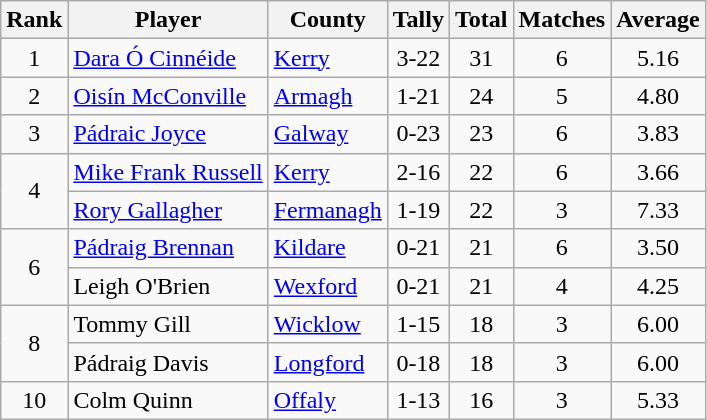<table class="wikitable">
<tr>
<th>Rank</th>
<th>Player</th>
<th>County</th>
<th>Tally</th>
<th>Total</th>
<th>Matches</th>
<th>Average</th>
</tr>
<tr>
<td rowspan=1 align=center>1</td>
<td><a href='#'>Dara Ó Cinnéide</a></td>
<td><a href='#'>Kerry</a></td>
<td align=center>3-22</td>
<td align=center>31</td>
<td align=center>6</td>
<td align=center>5.16</td>
</tr>
<tr>
<td rowspan=1 align=center>2</td>
<td><a href='#'>Oisín McConville</a></td>
<td><a href='#'>Armagh</a></td>
<td align=center>1-21</td>
<td align=center>24</td>
<td align=center>5</td>
<td align=center>4.80</td>
</tr>
<tr>
<td rowspan=1 align=center>3</td>
<td><a href='#'>Pádraic Joyce</a></td>
<td><a href='#'>Galway</a></td>
<td align=center>0-23</td>
<td align=center>23</td>
<td align=center>6</td>
<td align=center>3.83</td>
</tr>
<tr>
<td rowspan=2 align=center>4</td>
<td><a href='#'>Mike Frank Russell</a></td>
<td><a href='#'>Kerry</a></td>
<td align=center>2-16</td>
<td align=center>22</td>
<td align=center>6</td>
<td align=center>3.66</td>
</tr>
<tr>
<td><a href='#'>Rory Gallagher</a></td>
<td><a href='#'>Fermanagh</a></td>
<td align=center>1-19</td>
<td align=center>22</td>
<td align=center>3</td>
<td align=center>7.33</td>
</tr>
<tr>
<td rowspan=2 align=center>6</td>
<td><a href='#'>Pádraig Brennan</a></td>
<td><a href='#'>Kildare</a></td>
<td align=center>0-21</td>
<td align=center>21</td>
<td align=center>6</td>
<td align=center>3.50</td>
</tr>
<tr>
<td>Leigh O'Brien</td>
<td><a href='#'>Wexford</a></td>
<td align=center>0-21</td>
<td align=center>21</td>
<td align=center>4</td>
<td align=center>4.25</td>
</tr>
<tr>
<td rowspan=2 align=center>8</td>
<td>Tommy Gill</td>
<td><a href='#'>Wicklow</a></td>
<td align=center>1-15</td>
<td align=center>18</td>
<td align=center>3</td>
<td align=center>6.00</td>
</tr>
<tr>
<td>Pádraig Davis</td>
<td><a href='#'>Longford</a></td>
<td align=center>0-18</td>
<td align=center>18</td>
<td align=center>3</td>
<td align=center>6.00</td>
</tr>
<tr>
<td rowspan=1 align=center>10</td>
<td>Colm Quinn</td>
<td><a href='#'>Offaly</a></td>
<td align=center>1-13</td>
<td align=center>16</td>
<td align=center>3</td>
<td align=center>5.33</td>
</tr>
</table>
